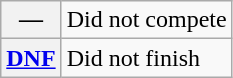<table class="wikitable">
<tr>
<th scope="row">—</th>
<td>Did not compete</td>
</tr>
<tr>
<th scope="row"><a href='#'>DNF</a></th>
<td>Did not finish</td>
</tr>
</table>
